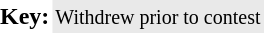<table border="0" cellspacing="0" cellpadding="2">
<tr>
<td><strong>Key:</strong></td>
<td style="background:#e9e9e9;"><small>Withdrew prior to contest</small></td>
</tr>
</table>
